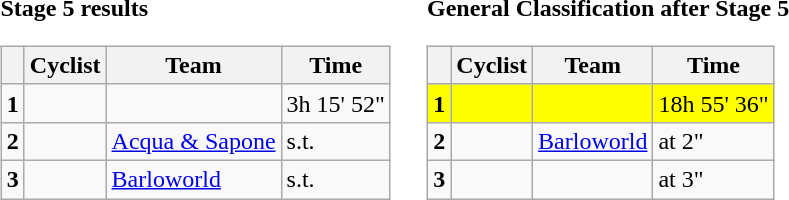<table>
<tr>
<td><strong>Stage 5 results</strong><br><table class="wikitable">
<tr>
<th></th>
<th>Cyclist</th>
<th>Team</th>
<th>Time</th>
</tr>
<tr>
<td><strong>1</strong></td>
<td></td>
<td></td>
<td>3h 15' 52"</td>
</tr>
<tr>
<td><strong>2</strong></td>
<td></td>
<td><a href='#'>Acqua & Sapone</a></td>
<td>s.t.</td>
</tr>
<tr>
<td><strong>3</strong></td>
<td></td>
<td><a href='#'>Barloworld</a></td>
<td>s.t.</td>
</tr>
</table>
</td>
<td></td>
<td><strong>General Classification after Stage 5</strong><br><table class="wikitable">
<tr>
<th></th>
<th>Cyclist</th>
<th>Team</th>
<th>Time</th>
</tr>
<tr style="background:yellow">
<td><strong>1</strong></td>
<td></td>
<td></td>
<td>18h 55' 36"</td>
</tr>
<tr>
<td><strong>2</strong></td>
<td></td>
<td><a href='#'>Barloworld</a></td>
<td>at 2"</td>
</tr>
<tr>
<td><strong>3</strong></td>
<td></td>
<td></td>
<td>at 3"</td>
</tr>
</table>
</td>
</tr>
</table>
